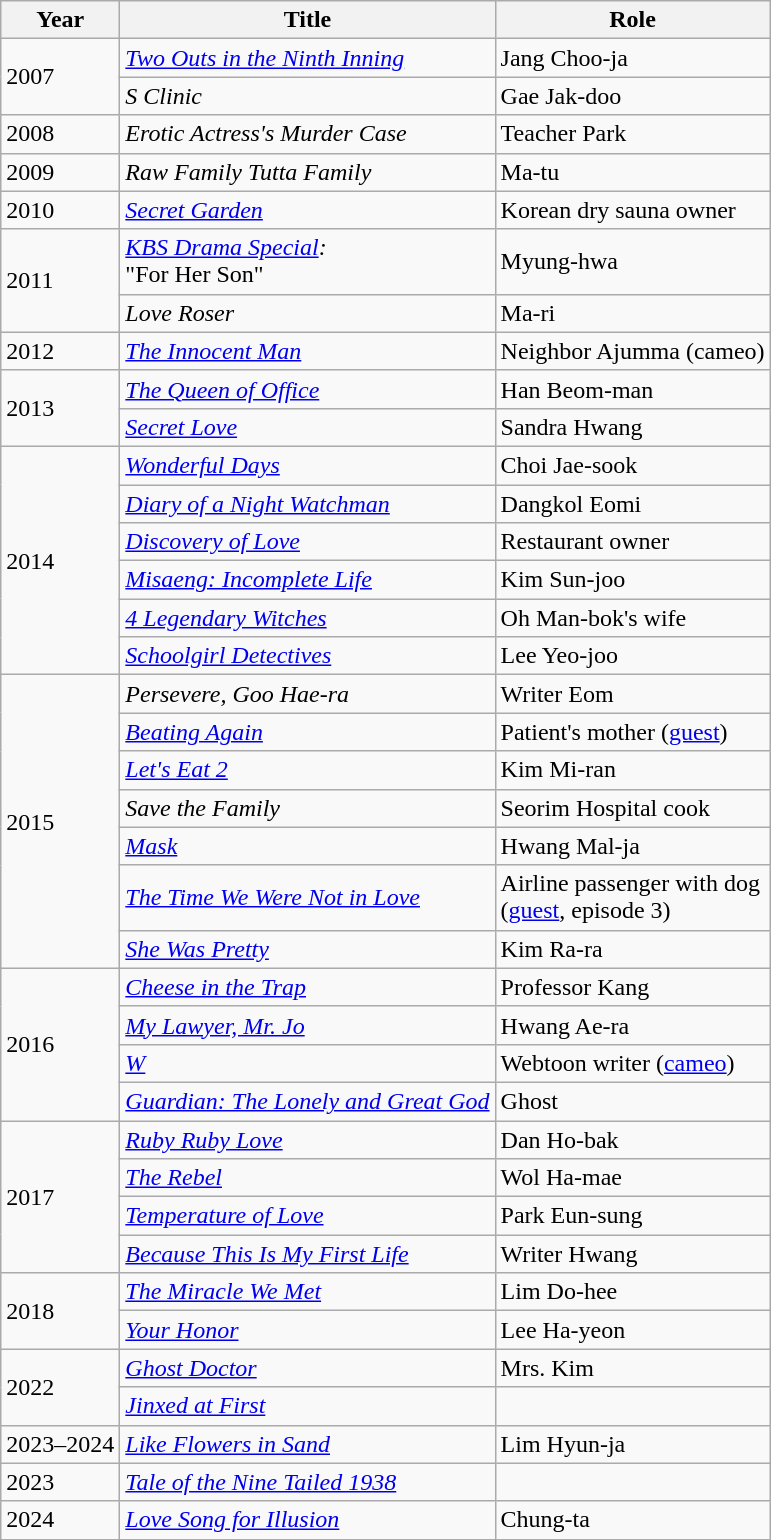<table class="wikitable sortable">
<tr>
<th>Year</th>
<th>Title</th>
<th>Role</th>
</tr>
<tr>
<td rowspan=2>2007</td>
<td><em><a href='#'>Two Outs in the Ninth Inning</a></em></td>
<td>Jang Choo-ja</td>
</tr>
<tr>
<td><em>S Clinic</em></td>
<td>Gae Jak-doo</td>
</tr>
<tr>
<td>2008</td>
<td><em>Erotic Actress's Murder Case</em></td>
<td>Teacher Park</td>
</tr>
<tr>
<td>2009</td>
<td><em>Raw Family Tutta Family</em></td>
<td>Ma-tu</td>
</tr>
<tr>
<td>2010</td>
<td><em><a href='#'>Secret Garden</a></em></td>
<td>Korean dry sauna owner</td>
</tr>
<tr>
<td rowspan=2>2011</td>
<td><em><a href='#'>KBS Drama Special</a>:</em><br>"For Her Son" </td>
<td>Myung-hwa</td>
</tr>
<tr>
<td><em>Love Roser</em></td>
<td>Ma-ri</td>
</tr>
<tr>
<td rowspan=1>2012</td>
<td><em><a href='#'>The Innocent Man</a></em></td>
<td>Neighbor Ajumma (cameo)</td>
</tr>
<tr>
<td rowspan=2>2013</td>
<td><em><a href='#'>The Queen of Office</a></em></td>
<td>Han Beom-man</td>
</tr>
<tr>
<td><em><a href='#'>Secret Love</a></em></td>
<td>Sandra Hwang</td>
</tr>
<tr>
<td rowspan=6>2014</td>
<td><em><a href='#'>Wonderful Days</a></em></td>
<td>Choi Jae-sook</td>
</tr>
<tr>
<td><em><a href='#'>Diary of a Night Watchman</a></em></td>
<td>Dangkol Eomi</td>
</tr>
<tr>
<td><em><a href='#'>Discovery of Love</a></em></td>
<td>Restaurant owner</td>
</tr>
<tr>
<td><em><a href='#'>Misaeng: Incomplete Life</a></em></td>
<td>Kim Sun-joo</td>
</tr>
<tr>
<td><em><a href='#'>4 Legendary Witches</a></em></td>
<td>Oh Man-bok's wife</td>
</tr>
<tr>
<td><em><a href='#'>Schoolgirl Detectives</a></em></td>
<td>Lee Yeo-joo</td>
</tr>
<tr>
<td rowspan=7>2015</td>
<td><em>Persevere, Goo Hae-ra</em></td>
<td>Writer Eom</td>
</tr>
<tr>
<td><em><a href='#'>Beating Again</a></em></td>
<td>Patient's mother (<a href='#'>guest</a>)</td>
</tr>
<tr>
<td><em><a href='#'>Let's Eat 2</a></em></td>
<td>Kim Mi-ran</td>
</tr>
<tr>
<td><em>Save the Family</em></td>
<td>Seorim Hospital cook</td>
</tr>
<tr>
<td><em><a href='#'>Mask</a></em></td>
<td>Hwang Mal-ja</td>
</tr>
<tr>
<td><em><a href='#'>The Time We Were Not in Love</a></em></td>
<td>Airline passenger with dog <br> (<a href='#'>guest</a>, episode 3)</td>
</tr>
<tr>
<td><em><a href='#'>She Was Pretty</a></em></td>
<td>Kim Ra-ra</td>
</tr>
<tr>
<td rowspan="4">2016</td>
<td><em><a href='#'>Cheese in the Trap</a></em></td>
<td>Professor Kang</td>
</tr>
<tr>
<td><em><a href='#'>My Lawyer, Mr. Jo</a></em></td>
<td>Hwang Ae-ra</td>
</tr>
<tr>
<td><em><a href='#'>W</a></em></td>
<td>Webtoon writer (<a href='#'>cameo</a>)</td>
</tr>
<tr>
<td><em><a href='#'>Guardian: The Lonely and Great God</a></em></td>
<td>Ghost</td>
</tr>
<tr>
<td rowspan="4">2017</td>
<td><em><a href='#'>Ruby Ruby Love</a></em></td>
<td>Dan Ho-bak</td>
</tr>
<tr>
<td><em><a href='#'>The Rebel</a></em></td>
<td>Wol Ha-mae</td>
</tr>
<tr>
<td><em><a href='#'>Temperature of Love</a></em></td>
<td>Park Eun-sung</td>
</tr>
<tr>
<td><em><a href='#'>Because This Is My First Life</a></em></td>
<td>Writer Hwang</td>
</tr>
<tr>
<td rowspan=2>2018</td>
<td><em><a href='#'>The Miracle We Met</a></em></td>
<td>Lim Do-hee</td>
</tr>
<tr>
<td><em><a href='#'>Your Honor</a></em></td>
<td>Lee Ha-yeon</td>
</tr>
<tr>
<td rowspan=2>2022</td>
<td><em><a href='#'>Ghost Doctor</a></em></td>
<td>Mrs. Kim</td>
</tr>
<tr>
<td><em><a href='#'>Jinxed at First</a></em></td>
<td></td>
</tr>
<tr>
<td>2023–2024</td>
<td><em><a href='#'>Like Flowers in Sand</a></em></td>
<td>Lim Hyun-ja</td>
</tr>
<tr>
<td>2023</td>
<td><em><a href='#'>Tale of the Nine Tailed 1938</a></em></td>
<td></td>
</tr>
<tr>
<td>2024</td>
<td><em><a href='#'>Love Song for Illusion</a></em></td>
<td>Chung-ta</td>
</tr>
</table>
